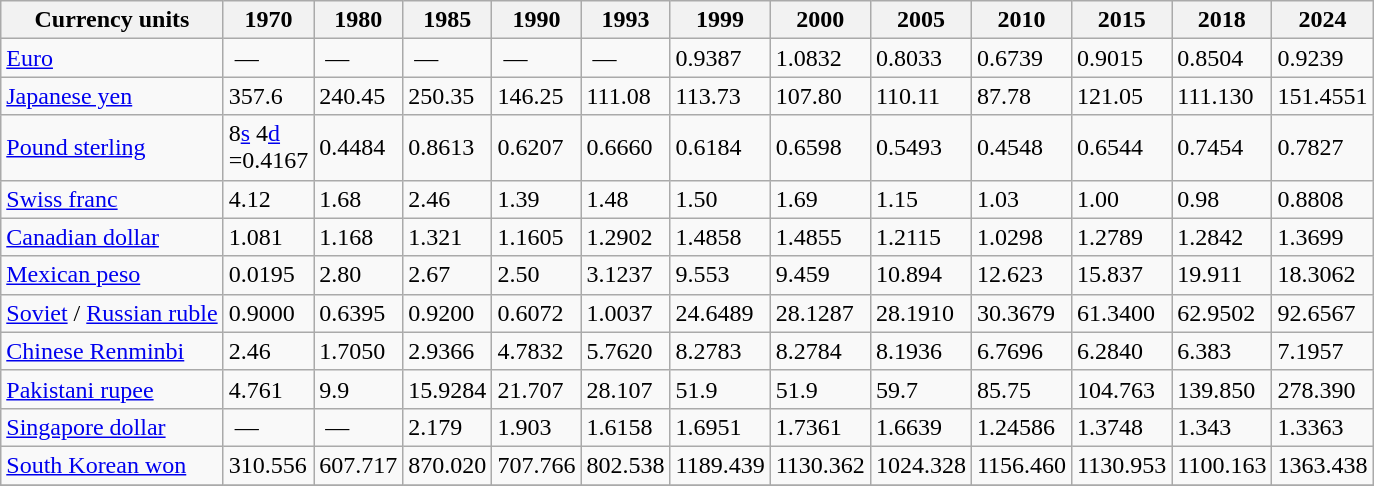<table class="wikitable">
<tr>
<th>Currency units</th>
<th>1970</th>
<th>1980</th>
<th>1985</th>
<th>1990</th>
<th>1993</th>
<th>1999</th>
<th>2000</th>
<th>2005</th>
<th>2010</th>
<th>2015</th>
<th>2018</th>
<th>2024</th>
</tr>
<tr>
<td><a href='#'>Euro</a></td>
<td> —</td>
<td> —</td>
<td> —</td>
<td> —</td>
<td> —</td>
<td>0.9387</td>
<td>1.0832</td>
<td>0.8033</td>
<td>0.6739</td>
<td>0.9015</td>
<td>0.8504</td>
<td>0.9239</td>
</tr>
<tr>
<td><a href='#'>Japanese yen</a></td>
<td>357.6</td>
<td>240.45</td>
<td>250.35</td>
<td>146.25</td>
<td>111.08</td>
<td>113.73</td>
<td>107.80</td>
<td>110.11</td>
<td>87.78</td>
<td>121.05</td>
<td>111.130</td>
<td>151.4551</td>
</tr>
<tr>
<td><a href='#'>Pound sterling</a></td>
<td>8<a href='#'>s</a> 4<a href='#'>d</a><br>=0.4167</td>
<td>0.4484</td>
<td>0.8613</td>
<td>0.6207</td>
<td>0.6660</td>
<td>0.6184</td>
<td>0.6598</td>
<td>0.5493</td>
<td>0.4548</td>
<td>0.6544</td>
<td>0.7454</td>
<td>0.7827</td>
</tr>
<tr>
<td><a href='#'>Swiss franc</a></td>
<td>4.12</td>
<td>1.68</td>
<td>2.46</td>
<td>1.39</td>
<td>1.48</td>
<td>1.50</td>
<td>1.69</td>
<td>1.15</td>
<td>1.03</td>
<td>1.00</td>
<td>0.98</td>
<td>0.8808</td>
</tr>
<tr>
<td><a href='#'>Canadian dollar</a></td>
<td>1.081</td>
<td>1.168</td>
<td>1.321</td>
<td>1.1605</td>
<td>1.2902</td>
<td>1.4858</td>
<td>1.4855</td>
<td>1.2115</td>
<td>1.0298</td>
<td>1.2789</td>
<td>1.2842</td>
<td>1.3699</td>
</tr>
<tr>
<td><a href='#'>Mexican peso</a></td>
<td>0.0195</td>
<td>2.80</td>
<td>2.67</td>
<td>2.50</td>
<td>3.1237</td>
<td>9.553</td>
<td>9.459</td>
<td>10.894</td>
<td>12.623</td>
<td>15.837</td>
<td>19.911</td>
<td>18.3062</td>
</tr>
<tr>
<td><a href='#'>Soviet</a> / <a href='#'>Russian ruble</a></td>
<td>0.9000</td>
<td>0.6395</td>
<td>0.9200</td>
<td>0.6072</td>
<td>1.0037</td>
<td>24.6489</td>
<td>28.1287</td>
<td>28.1910</td>
<td>30.3679</td>
<td>61.3400</td>
<td>62.9502</td>
<td>92.6567</td>
</tr>
<tr>
<td><a href='#'>Chinese Renminbi</a></td>
<td>2.46</td>
<td>1.7050</td>
<td>2.9366</td>
<td>4.7832</td>
<td>5.7620</td>
<td>8.2783</td>
<td>8.2784</td>
<td>8.1936</td>
<td>6.7696</td>
<td>6.2840</td>
<td>6.383</td>
<td>7.1957</td>
</tr>
<tr>
<td><a href='#'>Pakistani rupee</a></td>
<td>4.761</td>
<td>9.9</td>
<td>15.9284</td>
<td>21.707</td>
<td>28.107</td>
<td>51.9</td>
<td>51.9</td>
<td>59.7</td>
<td>85.75</td>
<td>104.763</td>
<td>139.850</td>
<td>278.390</td>
</tr>
<tr>
<td><a href='#'>Singapore dollar</a></td>
<td> —</td>
<td> —</td>
<td>2.179</td>
<td>1.903</td>
<td>1.6158</td>
<td>1.6951</td>
<td>1.7361</td>
<td>1.6639</td>
<td>1.24586</td>
<td>1.3748</td>
<td>1.343</td>
<td>1.3363</td>
</tr>
<tr>
<td><a href='#'>South Korean won</a></td>
<td>310.556</td>
<td>607.717</td>
<td>870.020</td>
<td>707.766</td>
<td>802.538</td>
<td>1189.439</td>
<td>1130.362</td>
<td>1024.328</td>
<td>1156.460</td>
<td>1130.953</td>
<td>1100.163</td>
<td>1363.438</td>
</tr>
<tr>
</tr>
</table>
